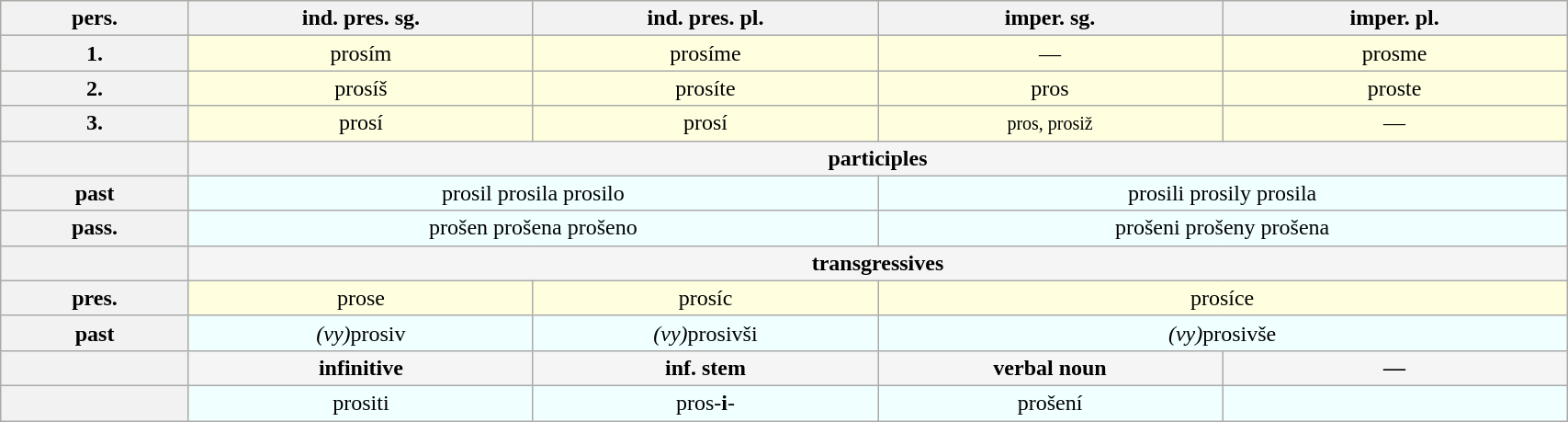<table class="wikitable" border="1" width=90% style="text-align:center; background:lightyellow">
<tr>
<th>pers.</th>
<th width=22%>ind. pres. sg.</th>
<th width=22%>ind. pres. pl.</th>
<th width=22%>imper. sg.</th>
<th width=22%>imper. pl.</th>
</tr>
<tr>
<th>1.</th>
<td>prosím</td>
<td>prosíme</td>
<td>—</td>
<td>prosme</td>
</tr>
<tr>
<th>2.</th>
<td>prosíš</td>
<td>prosíte</td>
<td>pros</td>
<td>proste</td>
</tr>
<tr>
<th>3.</th>
<td>prosí</td>
<td>prosí</td>
<td><small>pros, prosiž</small></td>
<td>—</td>
</tr>
<tr style="font-weight:bold; background:whitesmoke">
<th> </th>
<td colspan=4>participles</td>
</tr>
<tr style="background:azure">
<th>past</th>
<td colspan=2>prosil prosila prosilo</td>
<td colspan=2>prosili prosily prosila</td>
</tr>
<tr style="background:azure">
<th>pass.</th>
<td colspan=2>prošen prošena prošeno</td>
<td colspan=2>prošeni prošeny prošena</td>
</tr>
<tr style="font-weight:bold; background:whitesmoke">
<th> </th>
<td colspan=4>transgressives</td>
</tr>
<tr>
<th>pres.</th>
<td>prose</td>
<td>prosíc</td>
<td colspan=2>prosíce</td>
</tr>
<tr style="background:azure">
<th>past</th>
<td><em>(vy)</em>prosiv</td>
<td><em>(vy)</em>prosivši</td>
<td colspan=2><em>(vy)</em>prosivše</td>
</tr>
<tr style="font-weight:bold; background:whitesmoke">
<th> </th>
<td>infinitive</td>
<td>inf. stem</td>
<td>verbal noun</td>
<td>—</td>
</tr>
<tr style="background:azure">
<th> </th>
<td>prositi</td>
<td>pros-<strong>i</strong>-</td>
<td>prošení</td>
<td></td>
</tr>
</table>
